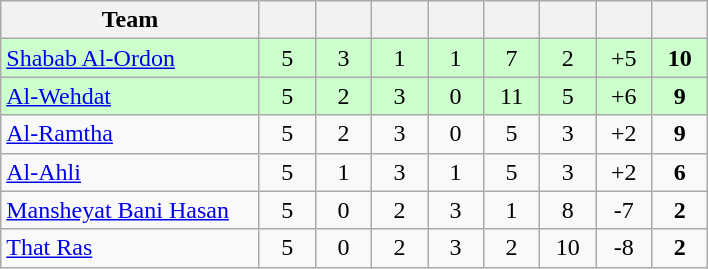<table class="wikitable" style="text-align: center;">
<tr>
<th width=165>Team</th>
<th width=30></th>
<th width=30></th>
<th width=30></th>
<th width=30></th>
<th width=30></th>
<th width=30></th>
<th width=30></th>
<th width=30></th>
</tr>
<tr bgcolor=#ccffcc>
<td align=left><a href='#'>Shabab Al-Ordon</a></td>
<td>5</td>
<td>3</td>
<td>1</td>
<td>1</td>
<td>7</td>
<td>2</td>
<td>+5</td>
<td><strong>10</strong></td>
</tr>
<tr bgcolor=#ccffcc>
<td align=left><a href='#'>Al-Wehdat</a></td>
<td>5</td>
<td>2</td>
<td>3</td>
<td>0</td>
<td>11</td>
<td>5</td>
<td>+6</td>
<td><strong>9</strong></td>
</tr>
<tr>
<td align=left><a href='#'>Al-Ramtha</a></td>
<td>5</td>
<td>2</td>
<td>3</td>
<td>0</td>
<td>5</td>
<td>3</td>
<td>+2</td>
<td><strong>9</strong></td>
</tr>
<tr>
<td align=left><a href='#'>Al-Ahli</a></td>
<td>5</td>
<td>1</td>
<td>3</td>
<td>1</td>
<td>5</td>
<td>3</td>
<td>+2</td>
<td><strong>6</strong></td>
</tr>
<tr>
<td align=left><a href='#'>Mansheyat Bani Hasan</a></td>
<td>5</td>
<td>0</td>
<td>2</td>
<td>3</td>
<td>1</td>
<td>8</td>
<td>-7</td>
<td><strong>2</strong></td>
</tr>
<tr>
<td align=left><a href='#'>That Ras</a></td>
<td>5</td>
<td>0</td>
<td>2</td>
<td>3</td>
<td>2</td>
<td>10</td>
<td>-8</td>
<td><strong>2</strong></td>
</tr>
</table>
